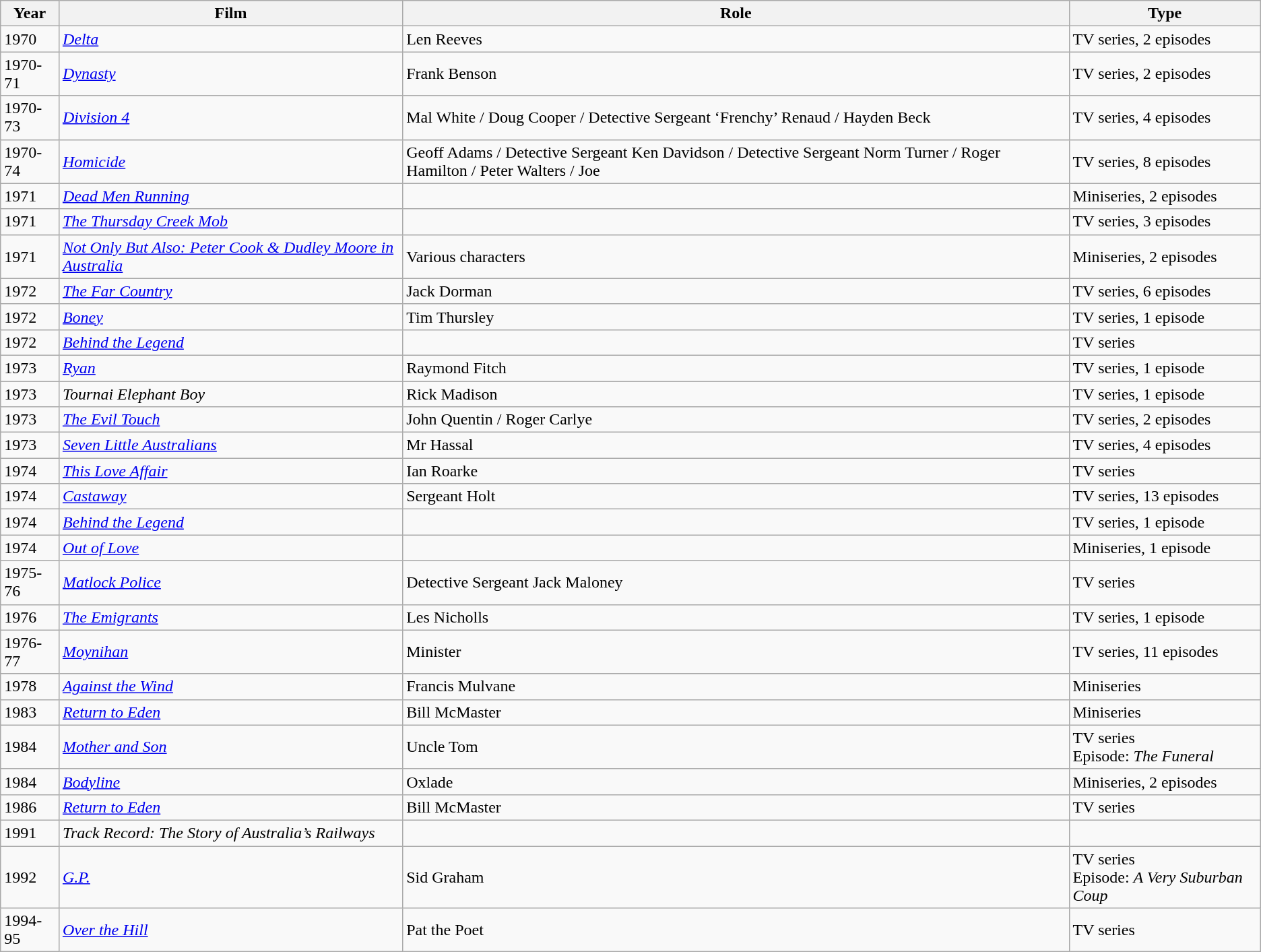<table class="wikitable sortable">
<tr>
<th>Year</th>
<th>Film</th>
<th>Role</th>
<th class="unsortable">Type</th>
</tr>
<tr>
<td>1970</td>
<td><em><a href='#'>Delta</a></em></td>
<td>Len Reeves</td>
<td>TV series, 2 episodes</td>
</tr>
<tr>
<td>1970-71</td>
<td><em><a href='#'>Dynasty</a></em></td>
<td>Frank Benson</td>
<td>TV series, 2 episodes</td>
</tr>
<tr>
<td>1970-73</td>
<td><em><a href='#'>Division 4</a></em></td>
<td>Mal White / Doug Cooper / Detective Sergeant ‘Frenchy’ Renaud / Hayden Beck</td>
<td>TV series, 4 episodes</td>
</tr>
<tr>
<td>1970-74</td>
<td><em><a href='#'>Homicide</a></em></td>
<td>Geoff Adams / Detective Sergeant Ken Davidson / Detective Sergeant Norm Turner / Roger Hamilton / Peter Walters / Joe</td>
<td>TV series, 8 episodes</td>
</tr>
<tr>
<td>1971</td>
<td><em><a href='#'>Dead Men Running</a></em></td>
<td></td>
<td>Miniseries, 2 episodes</td>
</tr>
<tr>
<td>1971</td>
<td><em><a href='#'>The Thursday Creek Mob</a></em></td>
<td></td>
<td>TV series, 3 episodes</td>
</tr>
<tr>
<td>1971</td>
<td><em><a href='#'>Not Only But Also: Peter Cook & Dudley Moore in Australia</a></em></td>
<td>Various characters</td>
<td>Miniseries, 2 episodes</td>
</tr>
<tr>
<td>1972</td>
<td><em><a href='#'>The Far Country</a></em></td>
<td>Jack Dorman</td>
<td>TV series, 6 episodes</td>
</tr>
<tr>
<td>1972</td>
<td><em><a href='#'>Boney</a></em></td>
<td>Tim Thursley</td>
<td>TV series, 1 episode</td>
</tr>
<tr>
<td>1972</td>
<td><em><a href='#'>Behind the Legend</a></em></td>
<td></td>
<td>TV series</td>
</tr>
<tr>
<td>1973</td>
<td><em><a href='#'>Ryan</a></em></td>
<td>Raymond Fitch</td>
<td>TV series, 1 episode</td>
</tr>
<tr>
<td>1973</td>
<td><em>Tournai Elephant Boy</em></td>
<td>Rick Madison</td>
<td>TV series, 1 episode</td>
</tr>
<tr>
<td>1973</td>
<td><em><a href='#'>The Evil Touch</a></em></td>
<td>John Quentin / Roger Carlye</td>
<td>TV series, 2 episodes</td>
</tr>
<tr>
<td>1973</td>
<td><em><a href='#'>Seven Little Australians</a></em></td>
<td>Mr Hassal</td>
<td>TV series, 4 episodes</td>
</tr>
<tr>
<td>1974</td>
<td><em><a href='#'>This Love Affair</a></em></td>
<td>Ian Roarke</td>
<td>TV series</td>
</tr>
<tr>
<td>1974</td>
<td><em><a href='#'>Castaway</a></em></td>
<td>Sergeant Holt</td>
<td>TV series, 13 episodes</td>
</tr>
<tr>
<td>1974</td>
<td><em><a href='#'>Behind the Legend</a></em></td>
<td></td>
<td>TV series, 1 episode</td>
</tr>
<tr>
<td>1974</td>
<td><em><a href='#'>Out of Love</a></em></td>
<td></td>
<td>Miniseries, 1 episode</td>
</tr>
<tr>
<td>1975-76</td>
<td><em><a href='#'>Matlock Police</a></em></td>
<td>Detective Sergeant Jack Maloney</td>
<td>TV series</td>
</tr>
<tr>
<td>1976</td>
<td><em><a href='#'>The Emigrants</a></em></td>
<td>Les Nicholls</td>
<td>TV series, 1 episode</td>
</tr>
<tr>
<td>1976-77</td>
<td><em><a href='#'>Moynihan</a></em></td>
<td>Minister</td>
<td>TV series, 11 episodes</td>
</tr>
<tr>
<td>1978</td>
<td><em><a href='#'>Against the Wind</a></em></td>
<td>Francis Mulvane</td>
<td>Miniseries</td>
</tr>
<tr>
<td>1983</td>
<td><em><a href='#'>Return to Eden</a></em></td>
<td>Bill McMaster</td>
<td>Miniseries</td>
</tr>
<tr>
<td>1984</td>
<td><em><a href='#'>Mother and Son</a></em></td>
<td>Uncle Tom</td>
<td>TV series<br>Episode: <em>The Funeral</em></td>
</tr>
<tr>
<td>1984</td>
<td><em><a href='#'>Bodyline</a></em></td>
<td>Oxlade</td>
<td>Miniseries, 2 episodes</td>
</tr>
<tr>
<td>1986</td>
<td><em><a href='#'>Return to Eden</a></em></td>
<td>Bill McMaster</td>
<td>TV series</td>
</tr>
<tr>
<td>1991</td>
<td><em>Track Record: The Story of Australia’s Railways</em></td>
<td></td>
<td></td>
</tr>
<tr>
<td>1992</td>
<td><em><a href='#'>G.P.</a></em></td>
<td>Sid Graham</td>
<td>TV series<br>Episode: <em>A Very Suburban Coup</em></td>
</tr>
<tr>
<td>1994-95</td>
<td><em><a href='#'>Over the Hill</a></em></td>
<td>Pat the Poet</td>
<td>TV series</td>
</tr>
</table>
